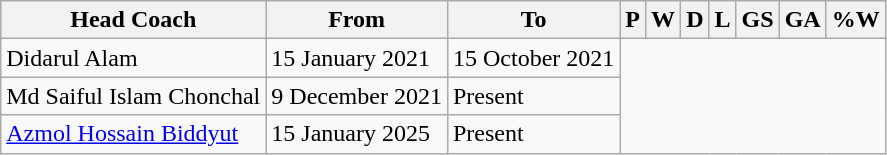<table class="wikitable sortable" style="text-align:center">
<tr>
<th>Head Coach</th>
<th class="unsortable">From</th>
<th class="unsortable">To</th>
<th abbr="1">P</th>
<th abbr="0">W</th>
<th abbr="0">D</th>
<th abbr="1">L</th>
<th abbr="0">GS</th>
<th abbr="1">GA</th>
<th abbr="00">%W</th>
</tr>
<tr>
<td align=left> Didarul Alam</td>
<td align=left>15 January 2021</td>
<td align=left>15 October 2021<br></td>
</tr>
<tr>
<td align=left> Md Saiful Islam Chonchal</td>
<td align=left>9 December 2021</td>
<td align=left>Present<br></td>
</tr>
<tr>
<td align=left> <a href='#'>Azmol Hossain Biddyut</a></td>
<td align=left>15 January 2025</td>
<td align=left>Present<br></td>
</tr>
</table>
